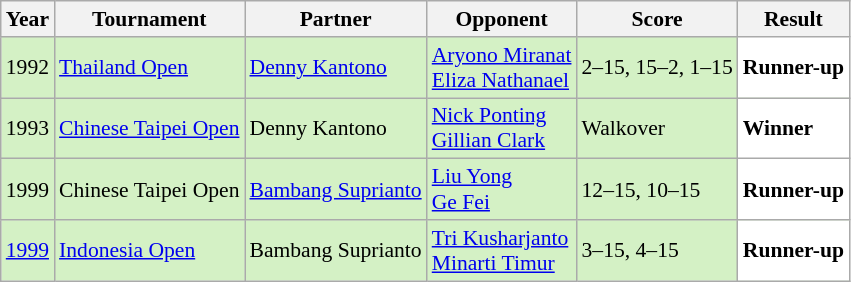<table class="sortable wikitable" style="font-size: 90%;">
<tr>
<th>Year</th>
<th>Tournament</th>
<th>Partner</th>
<th>Opponent</th>
<th>Score</th>
<th>Result</th>
</tr>
<tr style="background:#D4F1C5">
<td align="center">1992</td>
<td align="left"><a href='#'>Thailand Open</a></td>
<td align="left"> <a href='#'>Denny Kantono</a></td>
<td align="left"> <a href='#'>Aryono Miranat</a> <br>  <a href='#'>Eliza Nathanael</a></td>
<td align="left">2–15, 15–2, 1–15</td>
<td style="text-align:left; background:white"> <strong>Runner-up</strong></td>
</tr>
<tr style="background:#D4F1C5">
<td align="center">1993</td>
<td align="left"><a href='#'>Chinese Taipei Open</a></td>
<td align="left"> Denny Kantono</td>
<td align="left"> <a href='#'>Nick Ponting</a> <br>  <a href='#'>Gillian Clark</a></td>
<td align="left">Walkover</td>
<td style="text-align:left; background:white"> <strong>Winner</strong></td>
</tr>
<tr style="background:#D4F1C5">
<td align="center">1999</td>
<td align="left">Chinese Taipei Open</td>
<td align="left"> <a href='#'>Bambang Suprianto</a></td>
<td align="left"> <a href='#'>Liu Yong</a> <br>  <a href='#'>Ge Fei</a></td>
<td align="left">12–15, 10–15</td>
<td style="text-align:left; background:white"> <strong>Runner-up</strong></td>
</tr>
<tr style="background:#D4F1C5">
<td align="center"><a href='#'>1999</a></td>
<td align="left"><a href='#'>Indonesia Open</a></td>
<td align="left"> Bambang Suprianto</td>
<td align="left"> <a href='#'>Tri Kusharjanto</a> <br>  <a href='#'>Minarti Timur</a></td>
<td align="left">3–15, 4–15</td>
<td style="text-align:left; background:white"> <strong>Runner-up</strong></td>
</tr>
</table>
